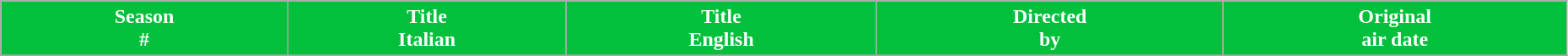<table class="wikitable plainrowheaders" style="width: 98%;">
<tr style="color:black">
<th style="color:#FFFFFF; background-color: #03C03C">Season <br> #</th>
<th style="color:#FFFFFF; background-color: #03C03C">Title <br> Italian</th>
<th style="color:#FFFFFF; background-color: #03C03C">Title <br> English</th>
<th style="color:#FFFFFF; background-color: #03C03C">Directed <br> by</th>
<th style="color:#FFFFFF; background-color: #03C03C">Original <br> air date</th>
</tr>
<tr>
</tr>
</table>
